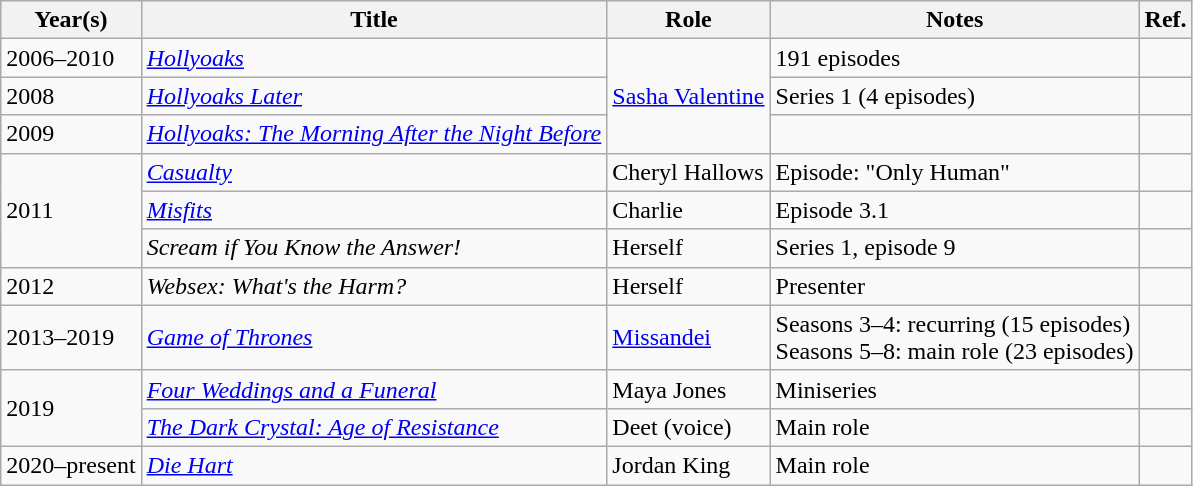<table class="wikitable sortable">
<tr>
<th>Year(s)</th>
<th>Title</th>
<th>Role</th>
<th class="unsortable">Notes</th>
<th>Ref.</th>
</tr>
<tr>
<td>2006–2010</td>
<td><em><a href='#'>Hollyoaks</a></em></td>
<td rowspan="3"><a href='#'>Sasha Valentine</a></td>
<td>191 episodes</td>
<td></td>
</tr>
<tr>
<td>2008</td>
<td><em><a href='#'>Hollyoaks Later</a></em></td>
<td>Series 1 (4 episodes)</td>
<td></td>
</tr>
<tr>
<td>2009</td>
<td><em><a href='#'>Hollyoaks: The Morning After the Night Before</a></em></td>
<td></td>
<td></td>
</tr>
<tr>
<td rowspan="3">2011</td>
<td><em><a href='#'>Casualty</a></em></td>
<td>Cheryl Hallows</td>
<td>Episode: "Only Human"</td>
<td></td>
</tr>
<tr>
<td><em><a href='#'>Misfits</a></em></td>
<td>Charlie</td>
<td>Episode 3.1</td>
<td></td>
</tr>
<tr>
<td><em>Scream if You Know the Answer!</em></td>
<td>Herself</td>
<td>Series 1, episode 9</td>
<td></td>
</tr>
<tr>
<td>2012</td>
<td><em>Websex: What's the Harm?</em></td>
<td>Herself</td>
<td>Presenter</td>
<td></td>
</tr>
<tr>
<td>2013–2019</td>
<td><em><a href='#'>Game of Thrones</a></em></td>
<td><a href='#'>Missandei</a></td>
<td>Seasons 3–4: recurring (15 episodes)<br>Seasons 5–8: main role (23 episodes)</td>
<td></td>
</tr>
<tr>
<td rowspan="2">2019</td>
<td><em><a href='#'>Four Weddings and a Funeral</a></em></td>
<td>Maya Jones</td>
<td>Miniseries</td>
<td></td>
</tr>
<tr>
<td><em><a href='#'>The Dark Crystal: Age of Resistance</a></em></td>
<td>Deet (voice)</td>
<td>Main role</td>
<td></td>
</tr>
<tr>
<td>2020–present</td>
<td><em><a href='#'>Die Hart</a></em></td>
<td>Jordan King</td>
<td>Main role</td>
<td></td>
</tr>
</table>
